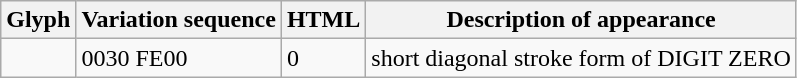<table class="wikitable">
<tr>
<th>Glyph</th>
<th>Variation sequence</th>
<th>HTML</th>
<th>Description of appearance</th>
</tr>
<tr>
<td></td>
<td>0030 FE00</td>
<td>0&#xFE00;</td>
<td>short diagonal stroke form of DIGIT ZERO</td>
</tr>
</table>
